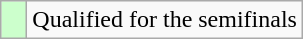<table class=wikitable>
<tr>
<td width=10px style="background-color:#ccffcc;"></td>
<td>Qualified for the semifinals</td>
</tr>
</table>
